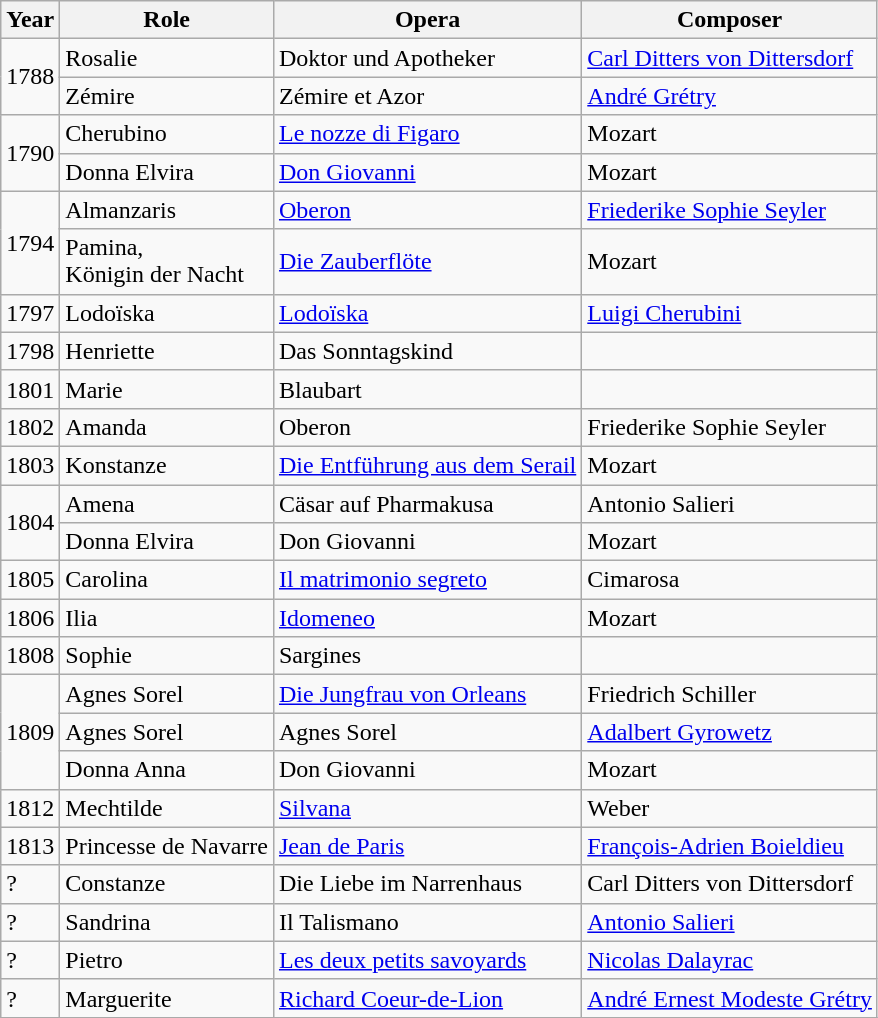<table class="wikitable">
<tr>
<th>Year</th>
<th>Role</th>
<th>Opera</th>
<th>Composer</th>
</tr>
<tr>
<td rowspan ="2">1788</td>
<td>Rosalie</td>
<td>Doktor und Apotheker</td>
<td><a href='#'>Carl Ditters von Dittersdorf</a></td>
</tr>
<tr>
<td>Zémire</td>
<td>Zémire et Azor</td>
<td><a href='#'>André Grétry</a></td>
</tr>
<tr>
<td rowspan ="2">1790</td>
<td>Cherubino</td>
<td><a href='#'>Le nozze di Figaro</a></td>
<td>Mozart</td>
</tr>
<tr>
<td>Donna Elvira</td>
<td><a href='#'>Don Giovanni</a></td>
<td>Mozart</td>
</tr>
<tr>
<td rowspan ="2">1794</td>
<td>Almanzaris</td>
<td><a href='#'>Oberon</a></td>
<td><a href='#'>Friederike Sophie Seyler</a></td>
</tr>
<tr>
<td>Pamina,<br> Königin der Nacht</td>
<td><a href='#'>Die Zauberflöte</a></td>
<td>Mozart</td>
</tr>
<tr>
<td>1797</td>
<td>Lodoïska</td>
<td><a href='#'>Lodoïska</a></td>
<td><a href='#'>Luigi Cherubini</a></td>
</tr>
<tr>
<td>1798</td>
<td>Henriette</td>
<td>Das Sonntagskind</td>
<td></td>
</tr>
<tr>
<td>1801</td>
<td>Marie</td>
<td>Blaubart</td>
<td></td>
</tr>
<tr>
<td>1802</td>
<td>Amanda</td>
<td>Oberon</td>
<td>Friederike Sophie Seyler</td>
</tr>
<tr>
<td>1803</td>
<td>Konstanze</td>
<td><a href='#'>Die Entführung aus dem Serail</a></td>
<td>Mozart</td>
</tr>
<tr>
<td rowspan ="2">1804</td>
<td>Amena</td>
<td>Cäsar auf Pharmakusa</td>
<td>Antonio Salieri</td>
</tr>
<tr>
<td>Donna Elvira</td>
<td>Don Giovanni</td>
<td>Mozart</td>
</tr>
<tr>
<td>1805</td>
<td>Carolina</td>
<td><a href='#'>Il matrimonio segreto</a></td>
<td>Cimarosa</td>
</tr>
<tr>
<td>1806</td>
<td>Ilia</td>
<td><a href='#'>Idomeneo</a></td>
<td>Mozart</td>
</tr>
<tr>
<td>1808</td>
<td>Sophie</td>
<td>Sargines</td>
<td></td>
</tr>
<tr>
<td rowspan ="3">1809</td>
<td>Agnes Sorel</td>
<td><a href='#'>Die Jungfrau von Orleans</a></td>
<td>Friedrich Schiller</td>
</tr>
<tr>
<td>Agnes Sorel</td>
<td>Agnes Sorel</td>
<td><a href='#'>Adalbert Gyrowetz</a></td>
</tr>
<tr>
<td>Donna Anna</td>
<td>Don Giovanni</td>
<td>Mozart</td>
</tr>
<tr>
<td>1812</td>
<td>Mechtilde</td>
<td><a href='#'>Silvana</a></td>
<td>Weber</td>
</tr>
<tr>
<td>1813</td>
<td>Princesse de Navarre</td>
<td><a href='#'>Jean de Paris</a></td>
<td><a href='#'>François-Adrien Boieldieu</a></td>
</tr>
<tr>
<td>?</td>
<td>Constanze</td>
<td>Die Liebe im Narrenhaus</td>
<td>Carl Ditters von Dittersdorf</td>
</tr>
<tr>
<td>?</td>
<td>Sandrina</td>
<td>Il Talismano</td>
<td><a href='#'>Antonio Salieri</a></td>
</tr>
<tr>
<td>?</td>
<td>Pietro</td>
<td><a href='#'>Les deux petits savoyards</a></td>
<td><a href='#'>Nicolas Dalayrac</a></td>
</tr>
<tr>
<td>?</td>
<td>Marguerite</td>
<td><a href='#'>Richard Coeur-de-Lion</a></td>
<td><a href='#'>André Ernest Modeste Grétry</a></td>
</tr>
<tr>
</tr>
</table>
